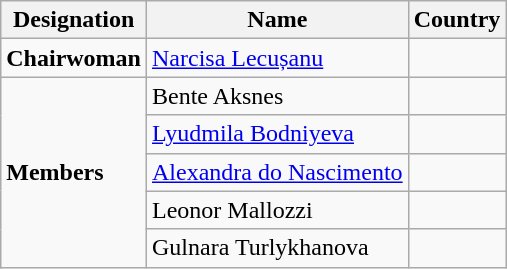<table class="wikitable">
<tr>
<th>Designation</th>
<th>Name</th>
<th>Country</th>
</tr>
<tr>
<td><strong>Chairwoman</strong></td>
<td><a href='#'>Narcisa Lecușanu</a></td>
<td></td>
</tr>
<tr>
<td rowspan=5><strong>Members</strong></td>
<td>Bente Aksnes</td>
<td></td>
</tr>
<tr>
<td><a href='#'>Lyudmila Bodniyeva</a></td>
<td></td>
</tr>
<tr>
<td><a href='#'>Alexandra do Nascimento</a></td>
<td></td>
</tr>
<tr>
<td>Leonor Mallozzi</td>
<td></td>
</tr>
<tr>
<td>Gulnara Turlykhanova</td>
<td></td>
</tr>
</table>
